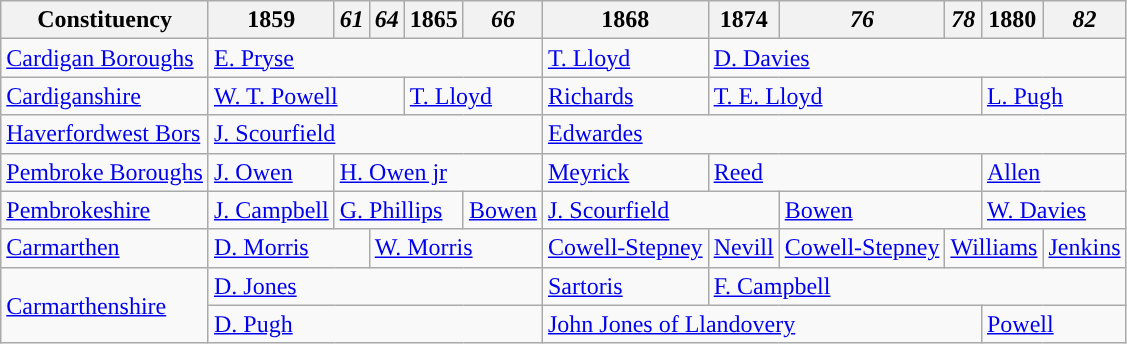<table class="wikitable">
<tr>
<th>Constituency</th>
<th>1859</th>
<th><em>61</em></th>
<th><em>64</em></th>
<th>1865</th>
<th><em>66</em></th>
<th>1868</th>
<th>1874</th>
<th><em>76</em></th>
<th><em>78</em></th>
<th>1880</th>
<th><em>82</em></th>
</tr>
<tr>
<td><a href='#'>Cardigan Boroughs</a></td>
<td colspan="5"><a href='#'>E. Pryse</a></td>
<td><a href='#'>T. Lloyd</a></td>
<td colspan="5"><a href='#'>D. Davies</a></td>
</tr>
<tr>
<td><a href='#'>Cardiganshire</a></td>
<td colspan="3"><a href='#'>W. T. Powell</a></td>
<td colspan="2"><a href='#'>T. Lloyd</a></td>
<td><a href='#'>Richards</a></td>
<td colspan="3"><a href='#'>T. E. Lloyd</a></td>
<td colspan="2"><a href='#'>L. Pugh</a></td>
</tr>
<tr>
<td><a href='#'>Haverfordwest Bors</a></td>
<td colspan="5"><a href='#'>J. Scourfield</a></td>
<td colspan="6"><a href='#'>Edwardes</a></td>
</tr>
<tr>
<td><a href='#'>Pembroke Boroughs</a></td>
<td><a href='#'>J. Owen</a></td>
<td colspan="4"><a href='#'>H. Owen jr</a></td>
<td><a href='#'>Meyrick</a></td>
<td colspan="3"><a href='#'>Reed</a></td>
<td colspan="2"><a href='#'>Allen</a></td>
</tr>
<tr>
<td><a href='#'>Pembrokeshire</a></td>
<td><a href='#'>J. Campbell</a></td>
<td colspan="3"><a href='#'>G. Phillips</a></td>
<td><a href='#'>Bowen</a></td>
<td colspan="2"><a href='#'>J. Scourfield</a></td>
<td colspan="2"><a href='#'>Bowen</a></td>
<td colspan="2"><a href='#'>W. Davies</a></td>
</tr>
<tr>
<td><a href='#'>Carmarthen</a></td>
<td colspan="2"><a href='#'>D. Morris</a></td>
<td colspan="3"><a href='#'>W. Morris</a></td>
<td><a href='#'>Cowell-Stepney</a></td>
<td><a href='#'>Nevill</a></td>
<td><a href='#'>Cowell-Stepney</a></td>
<td colspan="2"><a href='#'>Williams</a></td>
<td><a href='#'>Jenkins</a></td>
</tr>
<tr>
<td rowspan="2"><a href='#'>Carmarthenshire</a></td>
<td colspan="5"><a href='#'>D. Jones</a></td>
<td><a href='#'>Sartoris</a></td>
<td colspan="5"><a href='#'>F. Campbell</a></td>
</tr>
<tr>
<td colspan="5"><a href='#'>D. Pugh</a></td>
<td colspan="4"><a href='#'>John Jones of Llandovery</a></td>
<td colspan="2"><a href='#'>Powell</a></td>
</tr>
</table>
